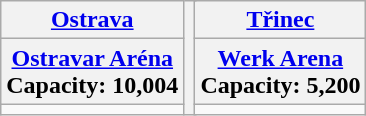<table class="wikitable" style="text-align:center;">
<tr>
<th><a href='#'>Ostrava</a></th>
<th rowspan=3 colspan=2></th>
<th><a href='#'>Třinec</a></th>
</tr>
<tr>
<th><a href='#'>Ostravar Aréna</a><br>Capacity: 10,004</th>
<th><a href='#'>Werk Arena</a><br>Capacity: 5,200</th>
</tr>
<tr>
<td></td>
<td></td>
</tr>
</table>
